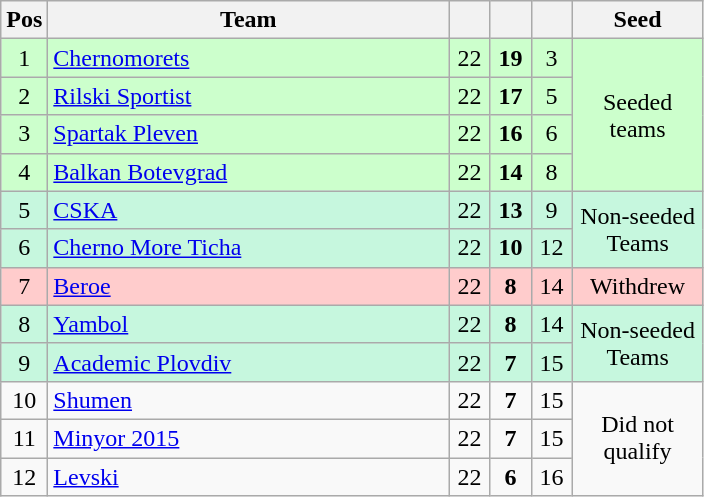<table class="wikitable" style="text-align: center;">
<tr>
<th width="15">Pos</th>
<th width="260">Team</th>
<th width="20"></th>
<th width="20"></th>
<th width="20"></th>
<th width="80">Seed</th>
</tr>
<tr bgcolor="#cfc">
<td>1</td>
<td align="left"><a href='#'>Chernomorets</a></td>
<td>22</td>
<td><strong>19</strong></td>
<td>3</td>
<td rowspan="4">Seeded teams</td>
</tr>
<tr bgcolor="#cfc">
<td>2</td>
<td align="left"><a href='#'>Rilski Sportist</a></td>
<td>22</td>
<td><strong>17</strong></td>
<td>5</td>
</tr>
<tr bgcolor="#cfc">
<td>3</td>
<td align="left"><a href='#'>Spartak Pleven</a></td>
<td>22</td>
<td><strong>16</strong></td>
<td>6</td>
</tr>
<tr bgcolor="#cfc">
<td>4</td>
<td align="left"><a href='#'>Balkan Botevgrad</a></td>
<td>22</td>
<td><strong>14</strong></td>
<td>8</td>
</tr>
<tr bgcolor="#c6f7de">
<td>5</td>
<td align="left"><a href='#'>CSKA</a></td>
<td>22</td>
<td><strong>13</strong></td>
<td>9</td>
<td rowspan="2">Non-seeded Teams</td>
</tr>
<tr bgcolor="#c6f7de">
<td>6</td>
<td align="left"><a href='#'>Cherno More Ticha</a></td>
<td>22</td>
<td><strong>10</strong></td>
<td>12</td>
</tr>
<tr bgcolor="#fcc">
<td>7</td>
<td align="left"><a href='#'>Beroe</a></td>
<td>22</td>
<td><strong>8</strong></td>
<td>14</td>
<td rowspan="1">Withdrew</td>
</tr>
<tr bgcolor="#c6f7de">
<td>8</td>
<td align="left"><a href='#'>Yambol</a></td>
<td>22</td>
<td><strong>8</strong></td>
<td>14</td>
<td rowspan="2">Non-seeded Teams</td>
</tr>
<tr bgcolor="#c6f7de">
<td>9</td>
<td align="left"><a href='#'>Academic Plovdiv</a></td>
<td>22</td>
<td><strong>7</strong></td>
<td>15</td>
</tr>
<tr>
<td>10</td>
<td align="left"><a href='#'>Shumen</a></td>
<td>22</td>
<td><strong>7</strong></td>
<td>15</td>
<td rowspan="3">Did not qualify</td>
</tr>
<tr>
<td>11</td>
<td align="left"><a href='#'>Minyor 2015</a></td>
<td>22</td>
<td><strong>7</strong></td>
<td>15</td>
</tr>
<tr>
<td>12</td>
<td align="left"><a href='#'>Levski</a></td>
<td>22</td>
<td><strong>6</strong></td>
<td>16</td>
</tr>
</table>
